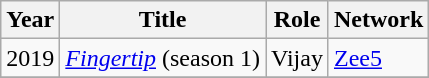<table class="wikitable sortable">
<tr>
<th>Year</th>
<th>Title</th>
<th>Role</th>
<th>Network</th>
</tr>
<tr>
<td>2019</td>
<td><a href='#'><em>Fingertip</em></a> (season 1)</td>
<td>Vijay</td>
<td><a href='#'>Zee5</a></td>
</tr>
<tr>
</tr>
</table>
